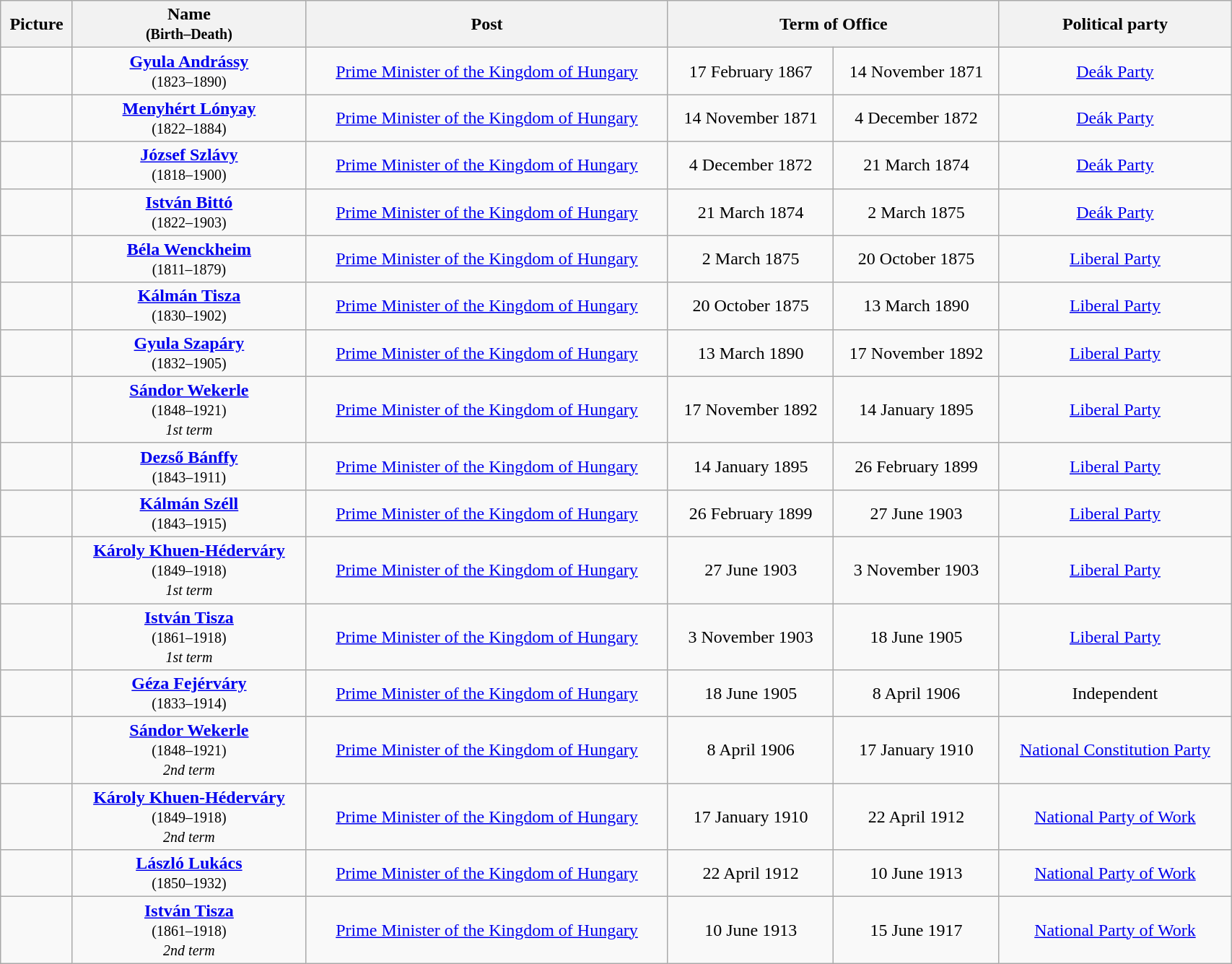<table class="wikitable" style="width:90%; text-align:center;">
<tr>
<th>Picture</th>
<th>Name<br><small>(Birth–Death)</small></th>
<th>Post</th>
<th colspan=2>Term of Office</th>
<th>Political party</th>
</tr>
<tr>
<td></td>
<td><strong><a href='#'>Gyula Andrássy</a></strong><br><small>(1823–1890)</small></td>
<td><a href='#'>Prime Minister of the Kingdom of Hungary</a></td>
<td>17 February 1867</td>
<td>14 November 1871</td>
<td><a href='#'>Deák Party</a></td>
</tr>
<tr>
<td></td>
<td><strong><a href='#'>Menyhért Lónyay</a></strong><br><small>(1822–1884)</small></td>
<td><a href='#'>Prime Minister of the Kingdom of Hungary</a></td>
<td>14 November 1871</td>
<td>4 December 1872</td>
<td><a href='#'>Deák Party</a></td>
</tr>
<tr>
<td></td>
<td><strong><a href='#'>József Szlávy</a></strong><br><small>(1818–1900)</small></td>
<td><a href='#'>Prime Minister of the Kingdom of Hungary</a></td>
<td>4 December 1872</td>
<td>21 March 1874</td>
<td><a href='#'>Deák Party</a></td>
</tr>
<tr>
<td></td>
<td><strong><a href='#'>István Bittó</a></strong><br><small>(1822–1903)</small></td>
<td><a href='#'>Prime Minister of the Kingdom of Hungary</a></td>
<td>21 March 1874</td>
<td>2 March 1875</td>
<td><a href='#'>Deák Party</a></td>
</tr>
<tr>
<td></td>
<td><strong><a href='#'>Béla Wenckheim</a></strong><br><small>(1811–1879)</small></td>
<td><a href='#'>Prime Minister of the Kingdom of Hungary</a></td>
<td>2 March 1875</td>
<td>20 October 1875</td>
<td><a href='#'>Liberal Party</a></td>
</tr>
<tr>
<td></td>
<td><strong><a href='#'>Kálmán Tisza</a></strong><br><small>(1830–1902)</small></td>
<td><a href='#'>Prime Minister of the Kingdom of Hungary</a></td>
<td>20 October 1875</td>
<td>13 March 1890</td>
<td><a href='#'>Liberal Party</a></td>
</tr>
<tr>
<td></td>
<td><strong><a href='#'>Gyula Szapáry</a></strong><br><small>(1832–1905)</small></td>
<td><a href='#'>Prime Minister of the Kingdom of Hungary</a></td>
<td>13 March 1890</td>
<td>17 November 1892</td>
<td><a href='#'>Liberal Party</a></td>
</tr>
<tr>
<td></td>
<td><strong><a href='#'>Sándor Wekerle</a></strong><br><small>(1848–1921)<br><em>1st term</em></small></td>
<td><a href='#'>Prime Minister of the Kingdom of Hungary</a></td>
<td>17 November 1892</td>
<td>14 January 1895</td>
<td><a href='#'>Liberal Party</a></td>
</tr>
<tr>
<td></td>
<td><strong><a href='#'>Dezső Bánffy</a></strong><br><small>(1843–1911)</small></td>
<td><a href='#'>Prime Minister of the Kingdom of Hungary</a></td>
<td>14 January 1895</td>
<td>26 February 1899</td>
<td><a href='#'>Liberal Party</a></td>
</tr>
<tr>
<td></td>
<td><strong><a href='#'>Kálmán Széll</a></strong><br><small>(1843–1915)</small></td>
<td><a href='#'>Prime Minister of the Kingdom of Hungary</a></td>
<td>26 February 1899</td>
<td>27 June 1903</td>
<td><a href='#'>Liberal Party</a></td>
</tr>
<tr>
<td></td>
<td><strong><a href='#'>Károly Khuen-Héderváry</a></strong><br><small>(1849–1918)<br><em>1st term</em></small></td>
<td><a href='#'>Prime Minister of the Kingdom of Hungary</a></td>
<td>27 June 1903</td>
<td>3 November 1903</td>
<td><a href='#'>Liberal Party</a></td>
</tr>
<tr>
<td></td>
<td><strong><a href='#'>István Tisza</a></strong><br><small>(1861–1918)<br><em>1st term</em></small></td>
<td><a href='#'>Prime Minister of the Kingdom of Hungary</a></td>
<td>3 November 1903</td>
<td>18 June 1905</td>
<td><a href='#'>Liberal Party</a></td>
</tr>
<tr>
<td></td>
<td><strong><a href='#'>Géza Fejérváry</a></strong><br><small>(1833–1914)</small></td>
<td><a href='#'>Prime Minister of the Kingdom of Hungary</a></td>
<td>18 June 1905</td>
<td>8 April 1906</td>
<td>Independent</td>
</tr>
<tr>
<td></td>
<td><strong><a href='#'>Sándor Wekerle</a></strong><br><small>(1848–1921)<br><em>2nd term</em></small></td>
<td><a href='#'>Prime Minister of the Kingdom of Hungary</a></td>
<td>8 April 1906</td>
<td>17 January 1910</td>
<td><a href='#'>National Constitution Party</a></td>
</tr>
<tr>
<td></td>
<td><strong><a href='#'>Károly Khuen-Héderváry</a></strong><br><small>(1849–1918)<br><em>2nd term</em></small></td>
<td><a href='#'>Prime Minister of the Kingdom of Hungary</a></td>
<td>17 January 1910</td>
<td>22 April 1912</td>
<td><a href='#'>National Party of Work</a></td>
</tr>
<tr>
<td></td>
<td><strong><a href='#'>László Lukács</a></strong><br><small>(1850–1932)</small></td>
<td><a href='#'>Prime Minister of the Kingdom of Hungary</a></td>
<td>22 April 1912</td>
<td>10 June 1913</td>
<td><a href='#'>National Party of Work</a></td>
</tr>
<tr>
<td></td>
<td><strong><a href='#'>István Tisza</a></strong><br><small>(1861–1918)<br><em>2nd term</em></small></td>
<td><a href='#'>Prime Minister of the Kingdom of Hungary</a></td>
<td>10 June 1913</td>
<td>15 June 1917</td>
<td><a href='#'>National Party of Work</a></td>
</tr>
</table>
